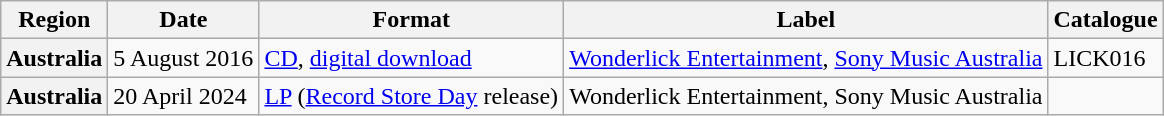<table class="wikitable plainrowheaders">
<tr>
<th scope="col">Region</th>
<th scope="col">Date</th>
<th scope="col">Format</th>
<th scope="col">Label</th>
<th scope="col">Catalogue</th>
</tr>
<tr>
<th scope="row">Australia</th>
<td>5 August 2016</td>
<td><a href='#'>CD</a>, <a href='#'>digital download</a></td>
<td><a href='#'>Wonderlick Entertainment</a>, <a href='#'>Sony Music Australia</a></td>
<td>LICK016</td>
</tr>
<tr>
<th scope="row">Australia</th>
<td>20 April 2024</td>
<td><a href='#'>LP</a> (<a href='#'>Record Store Day</a> release)</td>
<td>Wonderlick Entertainment, Sony Music Australia</td>
<td></td>
</tr>
</table>
